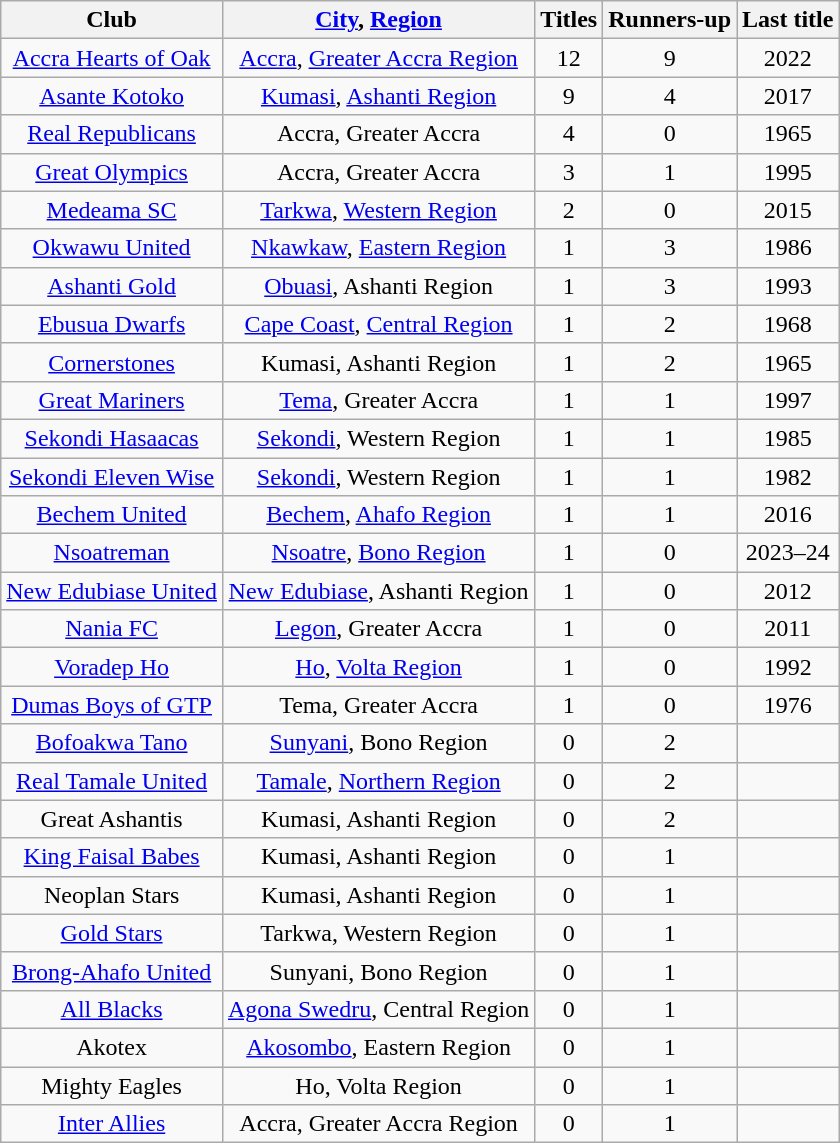<table class="wikitable" style="text-align:center;">
<tr>
<th>Club</th>
<th><a href='#'>City</a>, <a href='#'>Region</a></th>
<th>Titles</th>
<th>Runners-up</th>
<th>Last title</th>
</tr>
<tr>
<td><a href='#'>Accra Hearts of Oak</a></td>
<td><a href='#'>Accra</a>, <a href='#'>Greater Accra Region</a></td>
<td>12</td>
<td>9</td>
<td>2022</td>
</tr>
<tr>
<td><a href='#'>Asante Kotoko</a></td>
<td><a href='#'>Kumasi</a>, <a href='#'>Ashanti Region</a></td>
<td>9</td>
<td>4</td>
<td>2017</td>
</tr>
<tr>
<td><a href='#'>Real Republicans</a></td>
<td>Accra, Greater Accra</td>
<td>4</td>
<td>0</td>
<td>1965</td>
</tr>
<tr>
<td><a href='#'>Great Olympics</a></td>
<td>Accra, Greater Accra</td>
<td>3</td>
<td>1</td>
<td>1995</td>
</tr>
<tr>
<td><a href='#'>Medeama SC</a></td>
<td><a href='#'>Tarkwa</a>, <a href='#'>Western Region</a></td>
<td>2</td>
<td>0</td>
<td>2015</td>
</tr>
<tr>
<td><a href='#'>Okwawu United</a></td>
<td><a href='#'>Nkawkaw</a>, <a href='#'>Eastern Region</a></td>
<td>1</td>
<td>3</td>
<td>1986</td>
</tr>
<tr>
<td><a href='#'>Ashanti Gold</a></td>
<td><a href='#'>Obuasi</a>, Ashanti Region</td>
<td>1</td>
<td>3</td>
<td>1993</td>
</tr>
<tr>
<td><a href='#'>Ebusua Dwarfs</a></td>
<td><a href='#'>Cape Coast</a>, <a href='#'>Central Region</a></td>
<td>1</td>
<td>2</td>
<td>1968</td>
</tr>
<tr>
<td><a href='#'>Cornerstones</a></td>
<td>Kumasi, Ashanti Region</td>
<td>1</td>
<td>2</td>
<td>1965</td>
</tr>
<tr>
<td><a href='#'>Great Mariners</a></td>
<td><a href='#'>Tema</a>, Greater Accra</td>
<td>1</td>
<td>1</td>
<td>1997</td>
</tr>
<tr>
<td><a href='#'>Sekondi Hasaacas</a></td>
<td><a href='#'>Sekondi</a>, Western Region</td>
<td>1</td>
<td>1</td>
<td>1985</td>
</tr>
<tr>
<td><a href='#'>Sekondi Eleven Wise</a></td>
<td><a href='#'>Sekondi</a>, Western Region</td>
<td>1</td>
<td>1</td>
<td>1982</td>
</tr>
<tr>
<td><a href='#'>Bechem United</a></td>
<td><a href='#'>Bechem</a>, <a href='#'>Ahafo Region</a></td>
<td>1</td>
<td>1</td>
<td>2016</td>
</tr>
<tr>
<td><a href='#'>Nsoatreman</a></td>
<td><a href='#'>Nsoatre</a>, <a href='#'>Bono Region</a></td>
<td>1</td>
<td>0</td>
<td>2023–24</td>
</tr>
<tr>
<td><a href='#'>New Edubiase United</a></td>
<td><a href='#'>New Edubiase</a>, Ashanti Region</td>
<td>1</td>
<td>0</td>
<td>2012</td>
</tr>
<tr>
<td><a href='#'>Nania FC</a></td>
<td><a href='#'>Legon</a>, Greater Accra</td>
<td>1</td>
<td>0</td>
<td>2011</td>
</tr>
<tr>
<td><a href='#'>Voradep Ho</a></td>
<td><a href='#'>Ho</a>, <a href='#'>Volta Region</a></td>
<td>1</td>
<td>0</td>
<td>1992</td>
</tr>
<tr>
<td><a href='#'>Dumas Boys of GTP</a></td>
<td>Tema, Greater Accra</td>
<td>1</td>
<td>0</td>
<td>1976</td>
</tr>
<tr>
<td><a href='#'>Bofoakwa Tano</a></td>
<td><a href='#'>Sunyani</a>, Bono Region</td>
<td>0</td>
<td>2</td>
<td></td>
</tr>
<tr>
<td><a href='#'>Real Tamale United</a></td>
<td><a href='#'>Tamale</a>, <a href='#'>Northern Region</a></td>
<td>0</td>
<td>2</td>
<td></td>
</tr>
<tr>
<td>Great Ashantis</td>
<td>Kumasi, Ashanti Region</td>
<td>0</td>
<td>2</td>
<td></td>
</tr>
<tr>
<td><a href='#'>King Faisal Babes</a></td>
<td>Kumasi, Ashanti Region</td>
<td>0</td>
<td>1</td>
<td></td>
</tr>
<tr>
<td>Neoplan Stars</td>
<td>Kumasi, Ashanti Region</td>
<td>0</td>
<td>1</td>
<td></td>
</tr>
<tr>
<td><a href='#'>Gold Stars</a></td>
<td>Tarkwa, Western Region</td>
<td>0</td>
<td>1</td>
<td></td>
</tr>
<tr>
<td><a href='#'>Brong-Ahafo United</a></td>
<td>Sunyani, Bono Region</td>
<td>0</td>
<td>1</td>
<td></td>
</tr>
<tr>
<td><a href='#'>All Blacks</a></td>
<td><a href='#'>Agona Swedru</a>, Central Region</td>
<td>0</td>
<td>1</td>
<td></td>
</tr>
<tr>
<td>Akotex</td>
<td><a href='#'>Akosombo</a>, Eastern Region</td>
<td>0</td>
<td>1</td>
<td></td>
</tr>
<tr>
<td>Mighty Eagles</td>
<td>Ho, Volta Region</td>
<td>0</td>
<td>1</td>
<td></td>
</tr>
<tr>
<td><a href='#'>Inter Allies</a></td>
<td>Accra, Greater Accra Region</td>
<td>0</td>
<td>1</td>
<td></td>
</tr>
</table>
